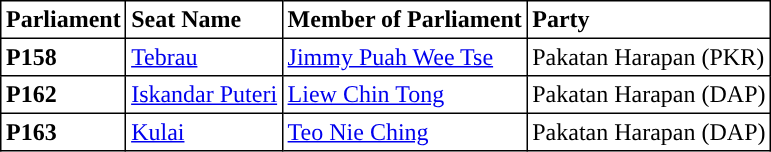<table class="toccolours sortable" border="1" cellpadding="3" style="border-collapse:collapse; text-align: left;">
<tr>
<th align="center">Parliament</th>
<th>Seat Name</th>
<th>Member of Parliament</th>
<th>Party</th>
</tr>
<tr>
<th>P158</th>
<td><a href='#'>Tebrau</a></td>
<td><a href='#'>Jimmy Puah Wee Tse</a></td>
<td>Pakatan Harapan (PKR)</td>
</tr>
<tr>
<th>P162</th>
<td><a href='#'>Iskandar Puteri</a></td>
<td><a href='#'>Liew Chin Tong</a></td>
<td>Pakatan Harapan (DAP)</td>
</tr>
<tr>
<th align="left">P163</th>
<td><a href='#'>Kulai</a></td>
<td><a href='#'>Teo Nie Ching</a></td>
<td>Pakatan Harapan (DAP)</td>
</tr>
</table>
